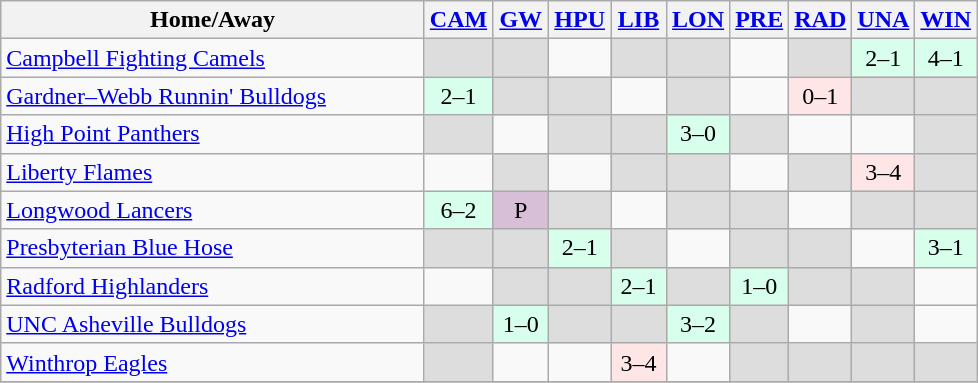<table class="wikitable" style="text-align: center">
<tr>
<th width="275">Home/Away</th>
<th width="30"><a href='#'>CAM</a></th>
<th width="30"><a href='#'>GW</a></th>
<th width="30"><a href='#'>HPU</a></th>
<th width="30"><a href='#'>LIB</a></th>
<th width="30"><a href='#'>LON</a></th>
<th width="30"><a href='#'>PRE</a></th>
<th width="30"><a href='#'>RAD</a></th>
<th width="30"><a href='#'>UNA</a></th>
<th width="30"><a href='#'>WIN</a></th>
</tr>
<tr>
<td align=left><a href='#'>Campbell Fighting Camels</a></td>
<td style=background:#ddd;"></td>
<td style=background:#ddd;"></td>
<td> </td>
<td style=background:#ddd;"></td>
<td style=background:#ddd;"></td>
<td> </td>
<td style=background:#ddd;"></td>
<td bgcolor=D8FFEB> 2–1</td>
<td bgcolor=D8FFEB> 4–1</td>
</tr>
<tr>
<td align=left><a href='#'>Gardner–Webb Runnin' Bulldogs</a></td>
<td bgcolor=D8FFEB> 2–1</td>
<td style=background:#ddd;"></td>
<td style=background:#ddd;"></td>
<td> </td>
<td style=background:#ddd;"></td>
<td> </td>
<td bgcolor=FFE6E6> 0–1</td>
<td style=background:#ddd;"></td>
<td style=background:#ddd;"></td>
</tr>
<tr>
<td align=left><a href='#'>High Point Panthers</a></td>
<td style=background:#ddd;"></td>
<td> </td>
<td style=background:#ddd;"></td>
<td style=background:#ddd;"></td>
<td bgcolor=D8FFEB> 3–0</td>
<td style=background:#ddd;"></td>
<td> </td>
<td> </td>
<td style=background:#ddd;"></td>
</tr>
<tr>
<td align=left><a href='#'>Liberty Flames</a></td>
<td> </td>
<td style=background:#ddd;"></td>
<td> </td>
<td style=background:#ddd;"></td>
<td style=background:#ddd;"></td>
<td> </td>
<td style=background:#ddd;"></td>
<td bgcolor=FFE6E6> 3–4</td>
<td style=background:#ddd;"></td>
</tr>
<tr>
<td align=left><a href='#'>Longwood Lancers</a></td>
<td bgcolor=D8FFEB> 6–2</td>
<td bgcolor=D8BFD8> P</td>
<td style=background:#ddd;"></td>
<td> </td>
<td style=background:#ddd;"></td>
<td style=background:#ddd;"></td>
<td> </td>
<td style=background:#ddd;"></td>
<td style=background:#ddd;"></td>
</tr>
<tr>
<td align=left><a href='#'>Presbyterian Blue Hose</a></td>
<td style=background:#ddd;"></td>
<td style=background:#ddd;"></td>
<td bgcolor="D8FFEB"> 2–1</td>
<td style=background:#ddd;"></td>
<td> </td>
<td style=background:#ddd;"></td>
<td style=background:#ddd;"></td>
<td> </td>
<td bgcolor="D8FFEB"> 3–1</td>
</tr>
<tr>
<td align=left><a href='#'>Radford Highlanders</a></td>
<td> </td>
<td style=background:#ddd;"></td>
<td style=background:#ddd;"></td>
<td bgcolor="D8FFEB"> 2–1</td>
<td style=background:#ddd;"></td>
<td bgcolor="D8FFEB"> 1–0</td>
<td style=background:#ddd;"></td>
<td style=background:#ddd;"></td>
<td> </td>
</tr>
<tr>
<td align=left><a href='#'>UNC Asheville Bulldogs</a></td>
<td style=background:#ddd;"></td>
<td bgcolor=D8FFEB> 1–0</td>
<td style=background:#ddd;"></td>
<td style=background:#ddd;"></td>
<td bgcolor=D8FFEB> 3–2</td>
<td style=background:#ddd;"></td>
<td> </td>
<td style=background:#ddd;"></td>
<td> </td>
</tr>
<tr>
<td align=left><a href='#'>Winthrop Eagles</a></td>
<td style=background:#ddd;"></td>
<td> </td>
<td> </td>
<td bgcolor=FFE6E6> 3–4</td>
<td> </td>
<td style=background:#ddd;"></td>
<td style=background:#ddd;"></td>
<td style=background:#ddd;"></td>
<td style=background:#ddd;"></td>
</tr>
<tr>
</tr>
</table>
